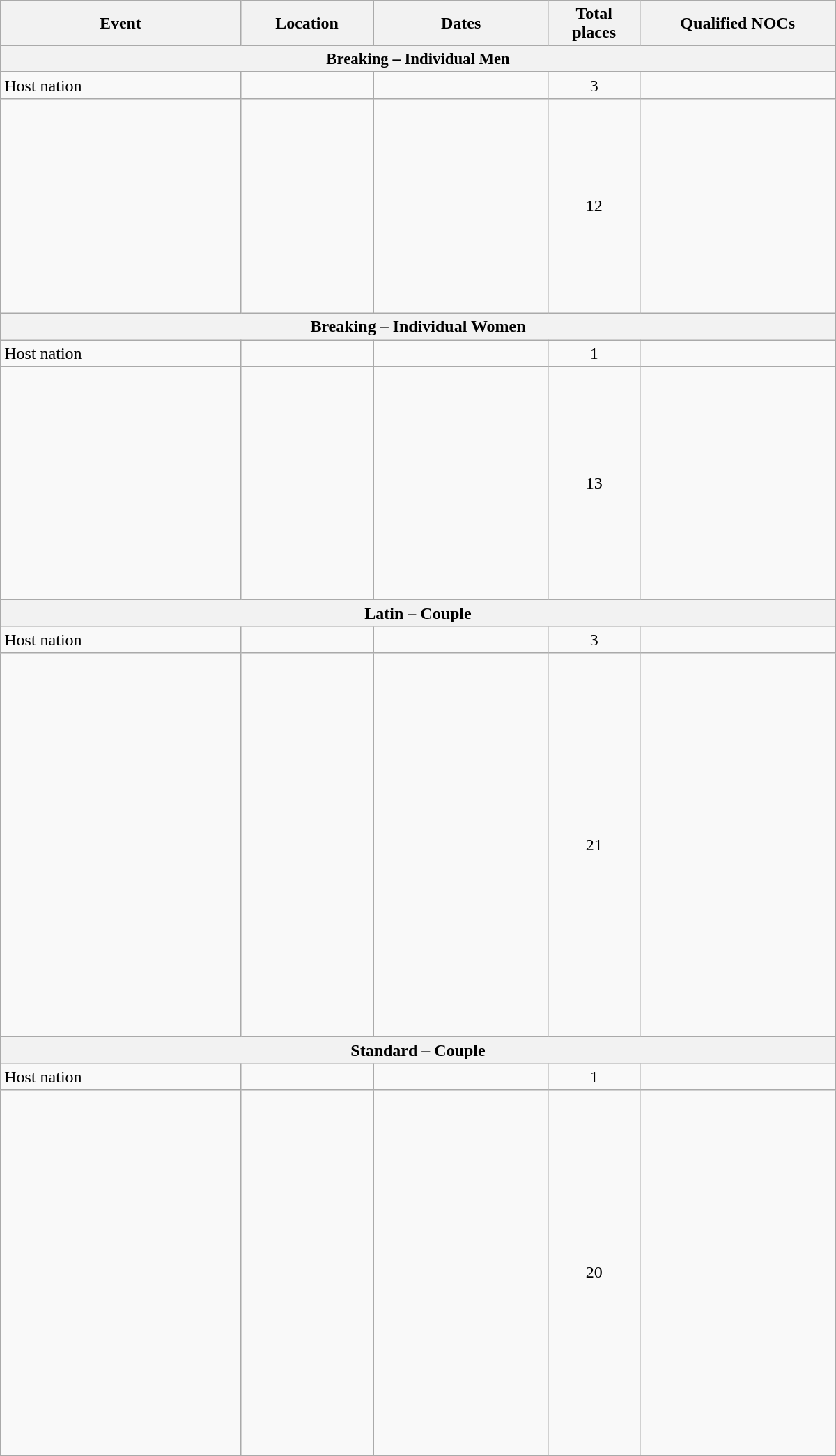<table class="wikitable" width=800>
<tr>
<th>Event</th>
<th width=120>Location</th>
<th width=160>Dates</th>
<th width=80>Total places</th>
<th width=180>Qualified NOCs</th>
</tr>
<tr style="font-size:95%;">
<th colspan=5>Breaking – Individual Men</th>
</tr>
<tr>
<td>Host nation</td>
<td></td>
<td></td>
<td align="center">3</td>
<td></td>
</tr>
<tr>
<td></td>
<td></td>
<td></td>
<td align="center">12</td>
<td><br><br><br><br><br><br><br><br><br><br><br></td>
</tr>
<tr>
<th colspan=5>Breaking – Individual Women</th>
</tr>
<tr>
<td>Host nation</td>
<td></td>
<td></td>
<td align="center">1</td>
<td></td>
</tr>
<tr>
<td></td>
<td></td>
<td></td>
<td align="center">13</td>
<td><br><br><br><br><br><br><br><br><br><br><br><br></td>
</tr>
<tr>
<th colspan=5>Latin – Couple</th>
</tr>
<tr>
<td>Host nation</td>
<td></td>
<td></td>
<td align="center">3</td>
<td></td>
</tr>
<tr>
<td></td>
<td></td>
<td></td>
<td align="center">21</td>
<td><br><br><br><br><br><br><br><br><br><br><br><br><br><br><br><br><br><br><br><br></td>
</tr>
<tr>
<th colspan=5>Standard – Couple</th>
</tr>
<tr>
<td>Host nation</td>
<td></td>
<td></td>
<td align="center">1</td>
<td></td>
</tr>
<tr>
<td></td>
<td></td>
<td></td>
<td align="center">20</td>
<td><br><br><br><br><br><br><br><br><br><br><br><br><br><br><br><br><br><br><br></td>
</tr>
<tr>
</tr>
</table>
